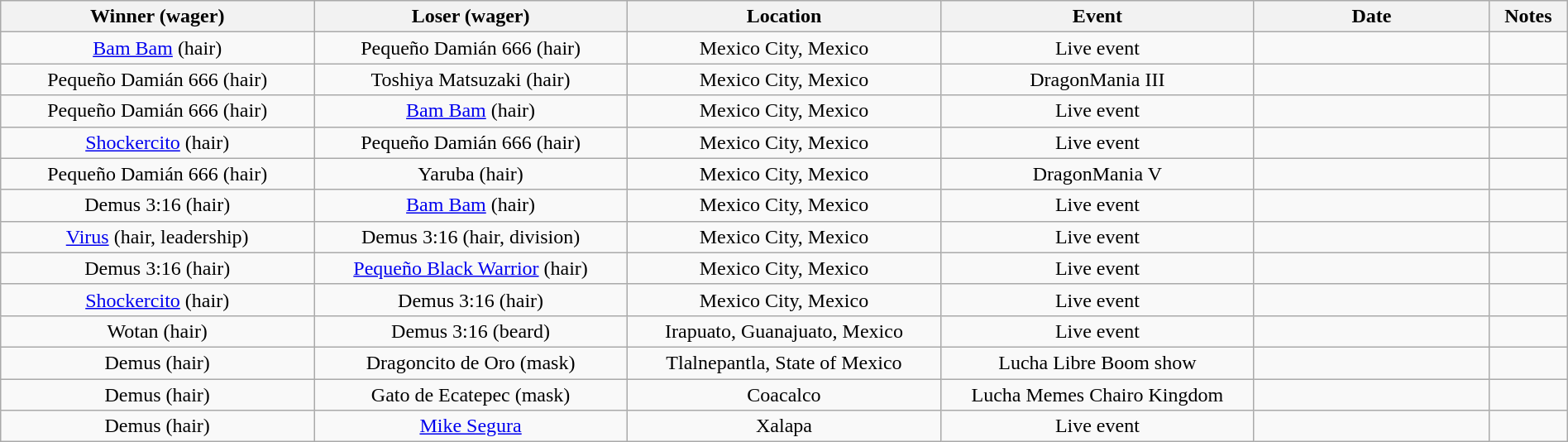<table class="wikitable sortable" width=100%>
<tr>
<th width=20%>Winner (wager)</th>
<th width=20%>Loser (wager)</th>
<th width=20%>Location</th>
<th width=20%>Event</th>
<th width=15%>Date</th>
<th width=5%>Notes</th>
</tr>
<tr align="center">
<td><a href='#'>Bam Bam</a> (hair)</td>
<td>Pequeño Damián 666 (hair)</td>
<td>Mexico City, Mexico</td>
<td>Live event</td>
<td></td>
<td></td>
</tr>
<tr align="center">
<td>Pequeño Damián 666 (hair)</td>
<td>Toshiya Matsuzaki (hair)</td>
<td>Mexico City, Mexico</td>
<td>DragonMania III</td>
<td></td>
<td></td>
</tr>
<tr align="center">
<td>Pequeño Damián 666 (hair)</td>
<td><a href='#'>Bam Bam</a> (hair)</td>
<td>Mexico City, Mexico</td>
<td>Live event</td>
<td></td>
<td></td>
</tr>
<tr align="center">
<td><a href='#'>Shockercito</a> (hair)</td>
<td>Pequeño Damián 666 (hair)</td>
<td>Mexico City, Mexico</td>
<td>Live event</td>
<td></td>
<td></td>
</tr>
<tr align="center">
<td>Pequeño Damián 666 (hair)</td>
<td>Yaruba (hair)</td>
<td>Mexico City, Mexico</td>
<td>DragonMania V</td>
<td></td>
<td></td>
</tr>
<tr align="center">
<td>Demus 3:16 (hair)</td>
<td><a href='#'>Bam Bam</a> (hair)</td>
<td>Mexico City, Mexico</td>
<td>Live event</td>
<td></td>
<td></td>
</tr>
<tr align="center">
<td><a href='#'>Virus</a> (hair, leadership)</td>
<td>Demus 3:16 (hair, division)</td>
<td>Mexico City, Mexico</td>
<td>Live event</td>
<td></td>
<td></td>
</tr>
<tr align="center">
<td>Demus 3:16 (hair)</td>
<td><a href='#'>Pequeño Black Warrior</a> (hair)</td>
<td>Mexico City, Mexico</td>
<td>Live event</td>
<td></td>
<td></td>
</tr>
<tr align="center">
<td><a href='#'>Shockercito</a> (hair)</td>
<td>Demus 3:16 (hair)</td>
<td>Mexico City, Mexico</td>
<td>Live event</td>
<td></td>
<td></td>
</tr>
<tr align="center">
<td>Wotan (hair)</td>
<td>Demus 3:16 (beard)</td>
<td>Irapuato, Guanajuato, Mexico</td>
<td>Live event</td>
<td></td>
<td></td>
</tr>
<tr align="center">
<td>Demus (hair)</td>
<td>Dragoncito de Oro (mask)</td>
<td>Tlalnepantla, State of Mexico</td>
<td>Lucha Libre Boom show</td>
<td></td>
<td></td>
</tr>
<tr align="center">
<td>Demus (hair)</td>
<td>Gato de Ecatepec (mask)</td>
<td>Coacalco</td>
<td>Lucha Memes Chairo Kingdom</td>
<td></td>
<td></td>
</tr>
<tr align=Center>
<td>Demus (hair)</td>
<td><a href='#'>Mike Segura</a></td>
<td>Xalapa</td>
<td>Live event</td>
<td></td>
<td></td>
</tr>
</table>
